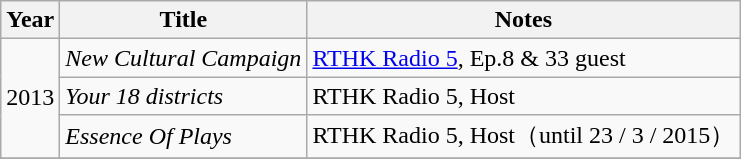<table class="wikitable plainrowheaders sortable">
<tr>
<th scope="col">Year</th>
<th scope="col">Title</th>
<th scope="col">Notes</th>
</tr>
<tr>
<td rowspan="3">2013</td>
<td><em>New Cultural Campaign</em></td>
<td><a href='#'>RTHK Radio 5</a>, Ep.8 & 33 guest</td>
</tr>
<tr>
<td><em>Your 18 districts</em></td>
<td>RTHK Radio 5, Host</td>
</tr>
<tr>
<td><em>Essence Of Plays</em></td>
<td>RTHK Radio 5, Host（until 23 / 3 / 2015）</td>
</tr>
<tr>
</tr>
</table>
